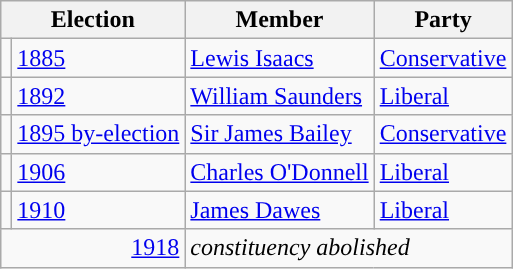<table class="wikitable">
<tr>
<th colspan="2">Election</th>
<th>Member</th>
<th>Party</th>
</tr>
<tr>
<td style="color:inherit;background-color: "></td>
<td><a href='#'>1885</a></td>
<td><a href='#'>Lewis Isaacs</a></td>
<td><a href='#'>Conservative</a></td>
</tr>
<tr>
<td style="color:inherit;background-color: "></td>
<td><a href='#'>1892</a></td>
<td><a href='#'>William Saunders</a></td>
<td><a href='#'>Liberal</a></td>
</tr>
<tr>
<td style="color:inherit;background-color: "></td>
<td><a href='#'>1895 by-election</a></td>
<td><a href='#'>Sir James Bailey</a></td>
<td><a href='#'>Conservative</a></td>
</tr>
<tr>
<td style="color:inherit;background-color: "></td>
<td><a href='#'>1906</a></td>
<td><a href='#'>Charles O'Donnell</a></td>
<td><a href='#'>Liberal</a></td>
</tr>
<tr>
<td style="color:inherit;background-color: "></td>
<td><a href='#'>1910</a></td>
<td><a href='#'>James Dawes</a></td>
<td><a href='#'>Liberal</a></td>
</tr>
<tr>
<td colspan="2" align="right"><a href='#'>1918</a></td>
<td colspan="2"><em>constituency abolished</em></td>
</tr>
</table>
